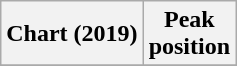<table class="wikitable sortable plainrowheaders" style="text-align:center">
<tr>
<th scope="col">Chart (2019)</th>
<th scope="col">Peak<br>position</th>
</tr>
<tr>
</tr>
</table>
